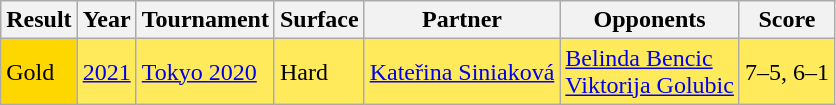<table class="sortable wikitable">
<tr>
<th>Result</th>
<th>Year</th>
<th>Tournament</th>
<th>Surface</th>
<th>Partner</th>
<th>Opponents</th>
<th class=unsortable>Score</th>
</tr>
<tr bgcolor=FFEA5C>
<td bgcolor=gold>Gold</td>
<td><a href='#'>2021</a></td>
<td><a href='#'>Tokyo 2020</a></td>
<td>Hard</td>
<td> <a href='#'>Kateřina Siniaková</a></td>
<td> <a href='#'>Belinda Bencic</a> <br> <a href='#'>Viktorija Golubic</a></td>
<td>7–5, 6–1</td>
</tr>
</table>
